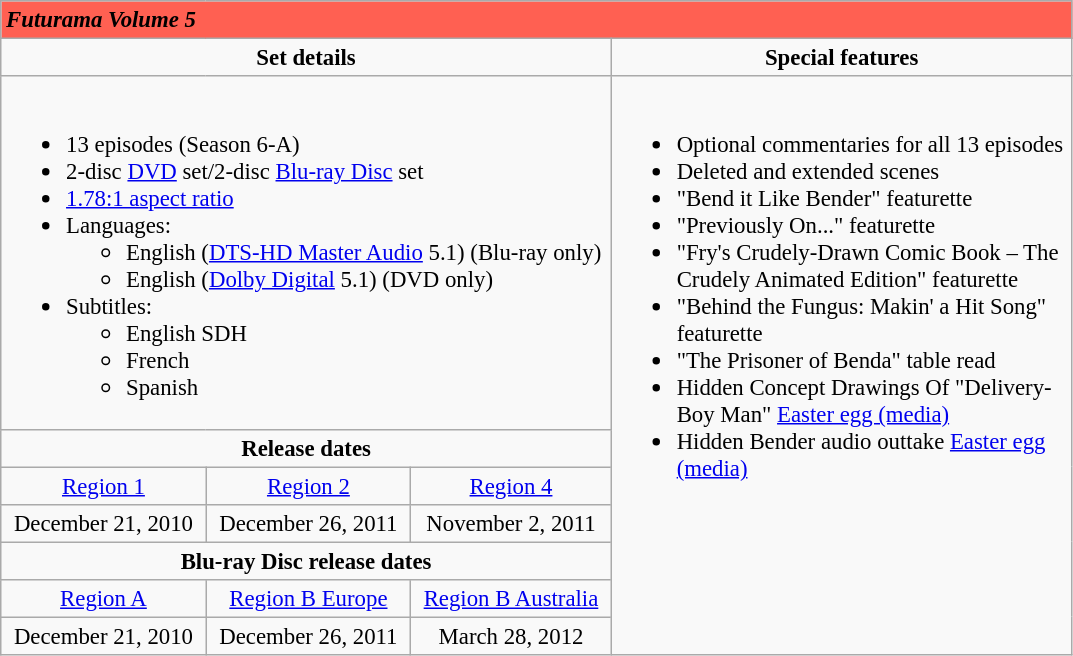<table class="wikitable" style="font-size:95%;">
<tr>
<td colspan="5" style="background-color: #FF6052;"><strong><em>Futurama Volume 5</em></strong></td>
</tr>
<tr valign="top">
<td align="center" width="400" colspan="3"><strong>Set details</strong></td>
<td width="300" align="center"><strong>Special features</strong></td>
</tr>
<tr valign="top">
<td colspan="3" align="left" width="400"><br><ul><li>13 episodes (Season 6-A)</li><li>2-disc <a href='#'>DVD</a> set/2-disc <a href='#'>Blu-ray Disc</a> set</li><li><a href='#'>1.78:1 aspect ratio</a></li><li>Languages:<ul><li>English (<a href='#'>DTS-HD Master Audio</a> 5.1) (Blu-ray only)</li><li>English (<a href='#'>Dolby Digital</a> 5.1) (DVD only)</li></ul></li><li>Subtitles:<ul><li>English SDH</li><li>French</li><li>Spanish</li></ul></li></ul></td>
<td rowspan="7" align="left" width="300"><br><ul><li>Optional commentaries for all 13 episodes</li><li>Deleted and extended scenes</li><li>"Bend it Like Bender" featurette</li><li>"Previously On..." featurette</li><li>"Fry's Crudely-Drawn Comic Book – The Crudely Animated Edition" featurette</li><li>"Behind the Fungus: Makin' a Hit Song" featurette</li><li>"The Prisoner of Benda" table read</li><li>Hidden Concept Drawings Of "Delivery-Boy Man" <a href='#'>Easter egg (media)</a></li><li>Hidden Bender audio outtake <a href='#'>Easter egg (media)</a></li></ul></td>
</tr>
<tr>
<td colspan="3" align="center"><strong>Release dates</strong></td>
</tr>
<tr>
<td align="center"><a href='#'>Region 1</a></td>
<td align="center"><a href='#'>Region 2</a></td>
<td align="center"><a href='#'>Region 4</a></td>
</tr>
<tr>
<td align="center">December 21, 2010</td>
<td align="center">December 26, 2011</td>
<td align="center">November 2, 2011</td>
</tr>
<tr>
<td colspan="3" align="center"><strong>Blu-ray Disc release dates</strong></td>
</tr>
<tr>
<td align="center"><a href='#'>Region A</a></td>
<td align="center"><a href='#'>Region B Europe</a></td>
<td align="center"><a href='#'>Region B Australia</a></td>
</tr>
<tr>
<td align="center">December 21, 2010</td>
<td align="center">December 26, 2011</td>
<td align="center">March 28, 2012</td>
</tr>
</table>
